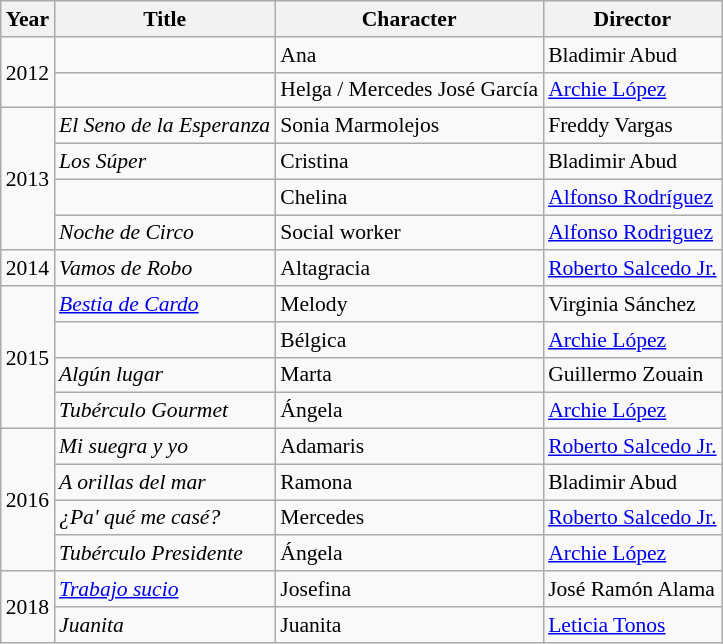<table class="wikitable" style="font-size:90%;">
<tr>
<th>Year</th>
<th>Title</th>
<th>Character</th>
<th>Director</th>
</tr>
<tr>
<td rowspan="2">2012</td>
<td><em></em></td>
<td>Ana</td>
<td>Bladimir Abud</td>
</tr>
<tr>
<td><em></em></td>
<td>Helga / Mercedes José García</td>
<td><a href='#'>Archie López</a></td>
</tr>
<tr>
<td rowspan="4">2013</td>
<td><em>El Seno de la Esperanza</em></td>
<td>Sonia Marmolejos</td>
<td>Freddy Vargas</td>
</tr>
<tr>
<td><em>Los Súper</em></td>
<td>Cristina</td>
<td>Bladimir Abud</td>
</tr>
<tr>
<td><em></em></td>
<td>Chelina</td>
<td><a href='#'>Alfonso Rodríguez</a></td>
</tr>
<tr>
<td><em>Noche de Circo</em></td>
<td>Social worker</td>
<td><a href='#'>Alfonso Rodriguez</a></td>
</tr>
<tr>
<td>2014</td>
<td><em>Vamos de Robo</em></td>
<td>Altagracia</td>
<td><a href='#'>Roberto Salcedo Jr.</a></td>
</tr>
<tr>
<td rowspan="4">2015</td>
<td><em><a href='#'>Bestia de Cardo</a></em></td>
<td>Melody</td>
<td>Virginia Sánchez</td>
</tr>
<tr>
<td><em></em></td>
<td>Bélgica</td>
<td><a href='#'>Archie López</a></td>
</tr>
<tr>
<td><em>Algún lugar</em></td>
<td>Marta</td>
<td>Guillermo Zouain</td>
</tr>
<tr>
<td><em>Tubérculo Gourmet</em></td>
<td>Ángela</td>
<td><a href='#'>Archie López</a></td>
</tr>
<tr>
<td rowspan="4">2016</td>
<td><em>Mi suegra y yo</em></td>
<td>Adamaris</td>
<td><a href='#'>Roberto Salcedo Jr.</a></td>
</tr>
<tr>
<td><em>A orillas del mar</em></td>
<td>Ramona</td>
<td>Bladimir Abud</td>
</tr>
<tr>
<td><em>¿Pa' qué me casé?</em></td>
<td>Mercedes</td>
<td><a href='#'>Roberto Salcedo Jr.</a></td>
</tr>
<tr>
<td><em>Tubérculo Presidente</em></td>
<td>Ángela</td>
<td><a href='#'>Archie López</a></td>
</tr>
<tr>
<td rowspan="2">2018</td>
<td><em><a href='#'>Trabajo sucio</a></em></td>
<td>Josefina</td>
<td>José Ramón Alama</td>
</tr>
<tr>
<td><em>Juanita</em></td>
<td>Juanita</td>
<td><a href='#'>Leticia Tonos</a></td>
</tr>
</table>
